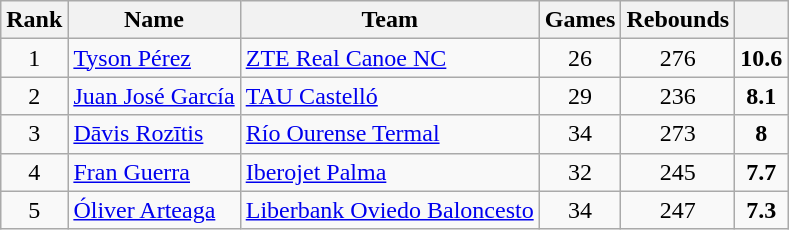<table class="wikitable" style="text-align: center;">
<tr>
<th>Rank</th>
<th>Name</th>
<th>Team</th>
<th>Games</th>
<th>Rebounds</th>
<th></th>
</tr>
<tr>
<td>1</td>
<td style="text-align:left;"> <a href='#'>Tyson Pérez</a></td>
<td style="text-align:left;"><a href='#'>ZTE Real Canoe NC</a></td>
<td>26</td>
<td>276</td>
<td><strong>10.6</strong></td>
</tr>
<tr>
<td>2</td>
<td style="text-align:left;"> <a href='#'>Juan José García</a></td>
<td style="text-align:left;"><a href='#'>TAU Castelló</a></td>
<td>29</td>
<td>236</td>
<td><strong>8.1</strong></td>
</tr>
<tr>
<td>3</td>
<td style="text-align:left;"> <a href='#'>Dāvis Rozītis</a></td>
<td style="text-align:left;"><a href='#'>Río Ourense Termal</a></td>
<td>34</td>
<td>273</td>
<td><strong>8</strong></td>
</tr>
<tr>
<td>4</td>
<td style="text-align:left;"> <a href='#'>Fran Guerra</a></td>
<td style="text-align:left;"><a href='#'>Iberojet Palma</a></td>
<td>32</td>
<td>245</td>
<td><strong>7.7</strong></td>
</tr>
<tr>
<td>5</td>
<td style="text-align:left;"> <a href='#'>Óliver Arteaga</a></td>
<td style="text-align:left;"><a href='#'>Liberbank Oviedo Baloncesto</a></td>
<td>34</td>
<td>247</td>
<td><strong>7.3</strong></td>
</tr>
</table>
